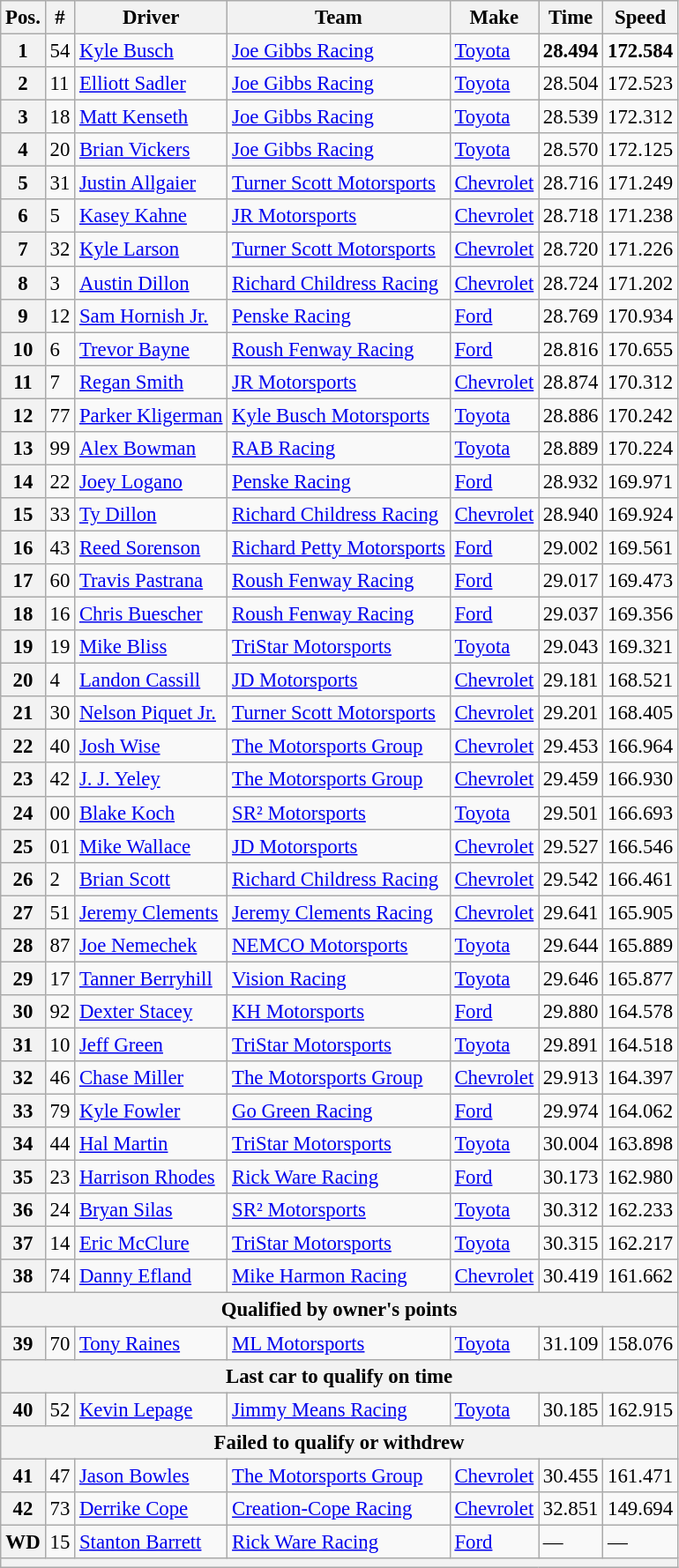<table class="wikitable" style="font-size:95%">
<tr>
<th>Pos.</th>
<th>#</th>
<th>Driver</th>
<th>Team</th>
<th>Make</th>
<th>Time</th>
<th>Speed</th>
</tr>
<tr>
<th>1</th>
<td>54</td>
<td><a href='#'>Kyle Busch</a></td>
<td><a href='#'>Joe Gibbs Racing</a></td>
<td><a href='#'>Toyota</a></td>
<td><strong>28.494</strong></td>
<td><strong>172.584</strong></td>
</tr>
<tr>
<th>2</th>
<td>11</td>
<td><a href='#'>Elliott Sadler</a></td>
<td><a href='#'>Joe Gibbs Racing</a></td>
<td><a href='#'>Toyota</a></td>
<td>28.504</td>
<td>172.523</td>
</tr>
<tr>
<th>3</th>
<td>18</td>
<td><a href='#'>Matt Kenseth</a></td>
<td><a href='#'>Joe Gibbs Racing</a></td>
<td><a href='#'>Toyota</a></td>
<td>28.539</td>
<td>172.312</td>
</tr>
<tr>
<th>4</th>
<td>20</td>
<td><a href='#'>Brian Vickers</a></td>
<td><a href='#'>Joe Gibbs Racing</a></td>
<td><a href='#'>Toyota</a></td>
<td>28.570</td>
<td>172.125</td>
</tr>
<tr>
<th>5</th>
<td>31</td>
<td><a href='#'>Justin Allgaier</a></td>
<td><a href='#'>Turner Scott Motorsports</a></td>
<td><a href='#'>Chevrolet</a></td>
<td>28.716</td>
<td>171.249</td>
</tr>
<tr>
<th>6</th>
<td>5</td>
<td><a href='#'>Kasey Kahne</a></td>
<td><a href='#'>JR Motorsports</a></td>
<td><a href='#'>Chevrolet</a></td>
<td>28.718</td>
<td>171.238</td>
</tr>
<tr>
<th>7</th>
<td>32</td>
<td><a href='#'>Kyle Larson</a></td>
<td><a href='#'>Turner Scott Motorsports</a></td>
<td><a href='#'>Chevrolet</a></td>
<td>28.720</td>
<td>171.226</td>
</tr>
<tr>
<th>8</th>
<td>3</td>
<td><a href='#'>Austin Dillon</a></td>
<td><a href='#'>Richard Childress Racing</a></td>
<td><a href='#'>Chevrolet</a></td>
<td>28.724</td>
<td>171.202</td>
</tr>
<tr>
<th>9</th>
<td>12</td>
<td><a href='#'>Sam Hornish Jr.</a></td>
<td><a href='#'>Penske Racing</a></td>
<td><a href='#'>Ford</a></td>
<td>28.769</td>
<td>170.934</td>
</tr>
<tr>
<th>10</th>
<td>6</td>
<td><a href='#'>Trevor Bayne</a></td>
<td><a href='#'>Roush Fenway Racing</a></td>
<td><a href='#'>Ford</a></td>
<td>28.816</td>
<td>170.655</td>
</tr>
<tr>
<th>11</th>
<td>7</td>
<td><a href='#'>Regan Smith</a></td>
<td><a href='#'>JR Motorsports</a></td>
<td><a href='#'>Chevrolet</a></td>
<td>28.874</td>
<td>170.312</td>
</tr>
<tr>
<th>12</th>
<td>77</td>
<td><a href='#'>Parker Kligerman</a></td>
<td><a href='#'>Kyle Busch Motorsports</a></td>
<td><a href='#'>Toyota</a></td>
<td>28.886</td>
<td>170.242</td>
</tr>
<tr>
<th>13</th>
<td>99</td>
<td><a href='#'>Alex Bowman</a></td>
<td><a href='#'>RAB Racing</a></td>
<td><a href='#'>Toyota</a></td>
<td>28.889</td>
<td>170.224</td>
</tr>
<tr>
<th>14</th>
<td>22</td>
<td><a href='#'>Joey Logano</a></td>
<td><a href='#'>Penske Racing</a></td>
<td><a href='#'>Ford</a></td>
<td>28.932</td>
<td>169.971</td>
</tr>
<tr>
<th>15</th>
<td>33</td>
<td><a href='#'>Ty Dillon</a></td>
<td><a href='#'>Richard Childress Racing</a></td>
<td><a href='#'>Chevrolet</a></td>
<td>28.940</td>
<td>169.924</td>
</tr>
<tr>
<th>16</th>
<td>43</td>
<td><a href='#'>Reed Sorenson</a></td>
<td><a href='#'>Richard Petty Motorsports</a></td>
<td><a href='#'>Ford</a></td>
<td>29.002</td>
<td>169.561</td>
</tr>
<tr>
<th>17</th>
<td>60</td>
<td><a href='#'>Travis Pastrana</a></td>
<td><a href='#'>Roush Fenway Racing</a></td>
<td><a href='#'>Ford</a></td>
<td>29.017</td>
<td>169.473</td>
</tr>
<tr>
<th>18</th>
<td>16</td>
<td><a href='#'>Chris Buescher</a></td>
<td><a href='#'>Roush Fenway Racing</a></td>
<td><a href='#'>Ford</a></td>
<td>29.037</td>
<td>169.356</td>
</tr>
<tr>
<th>19</th>
<td>19</td>
<td><a href='#'>Mike Bliss</a></td>
<td><a href='#'>TriStar Motorsports</a></td>
<td><a href='#'>Toyota</a></td>
<td>29.043</td>
<td>169.321</td>
</tr>
<tr>
<th>20</th>
<td>4</td>
<td><a href='#'>Landon Cassill</a></td>
<td><a href='#'>JD Motorsports</a></td>
<td><a href='#'>Chevrolet</a></td>
<td>29.181</td>
<td>168.521</td>
</tr>
<tr>
<th>21</th>
<td>30</td>
<td><a href='#'>Nelson Piquet Jr.</a></td>
<td><a href='#'>Turner Scott Motorsports</a></td>
<td><a href='#'>Chevrolet</a></td>
<td>29.201</td>
<td>168.405</td>
</tr>
<tr>
<th>22</th>
<td>40</td>
<td><a href='#'>Josh Wise</a></td>
<td><a href='#'>The Motorsports Group</a></td>
<td><a href='#'>Chevrolet</a></td>
<td>29.453</td>
<td>166.964</td>
</tr>
<tr>
<th>23</th>
<td>42</td>
<td><a href='#'>J. J. Yeley</a></td>
<td><a href='#'>The Motorsports Group</a></td>
<td><a href='#'>Chevrolet</a></td>
<td>29.459</td>
<td>166.930</td>
</tr>
<tr>
<th>24</th>
<td>00</td>
<td><a href='#'>Blake Koch</a></td>
<td><a href='#'>SR² Motorsports</a></td>
<td><a href='#'>Toyota</a></td>
<td>29.501</td>
<td>166.693</td>
</tr>
<tr>
<th>25</th>
<td>01</td>
<td><a href='#'>Mike Wallace</a></td>
<td><a href='#'>JD Motorsports</a></td>
<td><a href='#'>Chevrolet</a></td>
<td>29.527</td>
<td>166.546</td>
</tr>
<tr>
<th>26</th>
<td>2</td>
<td><a href='#'>Brian Scott</a></td>
<td><a href='#'>Richard Childress Racing</a></td>
<td><a href='#'>Chevrolet</a></td>
<td>29.542</td>
<td>166.461</td>
</tr>
<tr>
<th>27</th>
<td>51</td>
<td><a href='#'>Jeremy Clements</a></td>
<td><a href='#'>Jeremy Clements Racing</a></td>
<td><a href='#'>Chevrolet</a></td>
<td>29.641</td>
<td>165.905</td>
</tr>
<tr>
<th>28</th>
<td>87</td>
<td><a href='#'>Joe Nemechek</a></td>
<td><a href='#'>NEMCO Motorsports</a></td>
<td><a href='#'>Toyota</a></td>
<td>29.644</td>
<td>165.889</td>
</tr>
<tr>
<th>29</th>
<td>17</td>
<td><a href='#'>Tanner Berryhill</a></td>
<td><a href='#'>Vision Racing</a></td>
<td><a href='#'>Toyota</a></td>
<td>29.646</td>
<td>165.877</td>
</tr>
<tr>
<th>30</th>
<td>92</td>
<td><a href='#'>Dexter Stacey</a></td>
<td><a href='#'>KH Motorsports</a></td>
<td><a href='#'>Ford</a></td>
<td>29.880</td>
<td>164.578</td>
</tr>
<tr>
<th>31</th>
<td>10</td>
<td><a href='#'>Jeff Green</a></td>
<td><a href='#'>TriStar Motorsports</a></td>
<td><a href='#'>Toyota</a></td>
<td>29.891</td>
<td>164.518</td>
</tr>
<tr>
<th>32</th>
<td>46</td>
<td><a href='#'>Chase Miller</a></td>
<td><a href='#'>The Motorsports Group</a></td>
<td><a href='#'>Chevrolet</a></td>
<td>29.913</td>
<td>164.397</td>
</tr>
<tr>
<th>33</th>
<td>79</td>
<td><a href='#'>Kyle Fowler</a></td>
<td><a href='#'>Go Green Racing</a></td>
<td><a href='#'>Ford</a></td>
<td>29.974</td>
<td>164.062</td>
</tr>
<tr>
<th>34</th>
<td>44</td>
<td><a href='#'>Hal Martin</a></td>
<td><a href='#'>TriStar Motorsports</a></td>
<td><a href='#'>Toyota</a></td>
<td>30.004</td>
<td>163.898</td>
</tr>
<tr>
<th>35</th>
<td>23</td>
<td><a href='#'>Harrison Rhodes</a></td>
<td><a href='#'>Rick Ware Racing</a></td>
<td><a href='#'>Ford</a></td>
<td>30.173</td>
<td>162.980</td>
</tr>
<tr>
<th>36</th>
<td>24</td>
<td><a href='#'>Bryan Silas</a></td>
<td><a href='#'>SR² Motorsports</a></td>
<td><a href='#'>Toyota</a></td>
<td>30.312</td>
<td>162.233</td>
</tr>
<tr>
<th>37</th>
<td>14</td>
<td><a href='#'>Eric McClure</a></td>
<td><a href='#'>TriStar Motorsports</a></td>
<td><a href='#'>Toyota</a></td>
<td>30.315</td>
<td>162.217</td>
</tr>
<tr>
<th>38</th>
<td>74</td>
<td><a href='#'>Danny Efland</a></td>
<td><a href='#'>Mike Harmon Racing</a></td>
<td><a href='#'>Chevrolet</a></td>
<td>30.419</td>
<td>161.662</td>
</tr>
<tr>
<th colspan="7">Qualified by owner's points</th>
</tr>
<tr>
<th>39</th>
<td>70</td>
<td><a href='#'>Tony Raines</a></td>
<td><a href='#'>ML Motorsports</a></td>
<td><a href='#'>Toyota</a></td>
<td>31.109</td>
<td>158.076</td>
</tr>
<tr>
<th colspan="7">Last car to qualify on time</th>
</tr>
<tr>
<th>40</th>
<td>52</td>
<td><a href='#'>Kevin Lepage</a></td>
<td><a href='#'>Jimmy Means Racing</a></td>
<td><a href='#'>Toyota</a></td>
<td>30.185</td>
<td>162.915</td>
</tr>
<tr>
<th colspan="7">Failed to qualify or withdrew</th>
</tr>
<tr>
<th>41</th>
<td>47</td>
<td><a href='#'>Jason Bowles</a></td>
<td><a href='#'>The Motorsports Group</a></td>
<td><a href='#'>Chevrolet</a></td>
<td>30.455</td>
<td>161.471</td>
</tr>
<tr>
<th>42</th>
<td>73</td>
<td><a href='#'>Derrike Cope</a></td>
<td><a href='#'>Creation-Cope Racing</a></td>
<td><a href='#'>Chevrolet</a></td>
<td>32.851</td>
<td>149.694</td>
</tr>
<tr>
<th>WD</th>
<td>15</td>
<td><a href='#'>Stanton Barrett</a></td>
<td><a href='#'>Rick Ware Racing</a></td>
<td><a href='#'>Ford</a></td>
<td>—</td>
<td>—</td>
</tr>
<tr>
<th colspan="7"></th>
</tr>
</table>
